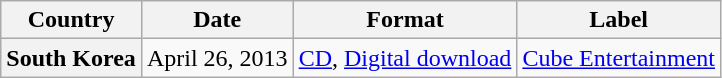<table class="wikitable plainrowheaders">
<tr>
<th scope="col">Country</th>
<th>Date</th>
<th>Format</th>
<th>Label</th>
</tr>
<tr>
<th scope="row">South Korea</th>
<td>April 26, 2013</td>
<td><a href='#'>CD</a>, <a href='#'>Digital download</a></td>
<td><a href='#'>Cube Entertainment</a></td>
</tr>
</table>
